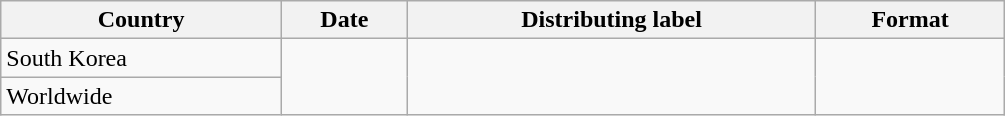<table class="wikitable" style="width:670px;">
<tr>
<th>Country</th>
<th>Date</th>
<th>Distributing label</th>
<th>Format</th>
</tr>
<tr>
<td>South Korea</td>
<td rowspan="2"></td>
<td rowspan="2"></td>
<td rowspan="2"></td>
</tr>
<tr>
<td>Worldwide</td>
</tr>
</table>
